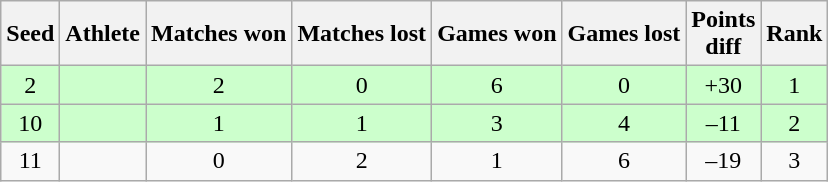<table class="wikitable">
<tr>
<th>Seed</th>
<th>Athlete</th>
<th>Matches won</th>
<th>Matches lost</th>
<th>Games won</th>
<th>Games lost</th>
<th>Points<br>diff</th>
<th>Rank</th>
</tr>
<tr bgcolor="#ccffcc">
<td align="center">2</td>
<td></td>
<td align="center">2</td>
<td align="center">0</td>
<td align="center">6</td>
<td align="center">0</td>
<td align="center">+30</td>
<td align="center">1</td>
</tr>
<tr bgcolor="#ccffcc">
<td align="center">10</td>
<td></td>
<td align="center">1</td>
<td align="center">1</td>
<td align="center">3</td>
<td align="center">4</td>
<td align="center">–11</td>
<td align="center">2</td>
</tr>
<tr>
<td align="center">11</td>
<td></td>
<td align="center">0</td>
<td align="center">2</td>
<td align="center">1</td>
<td align="center">6</td>
<td align="center">–19</td>
<td align="center">3</td>
</tr>
</table>
